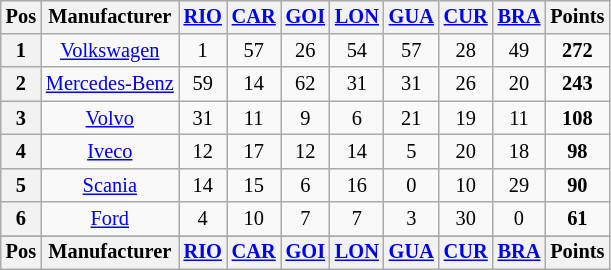<table align="left"| class="wikitable" style="font-size: 85%; text-align: center">
<tr valign="top">
<th valign="middle">Pos</th>
<th valign="middle">Manufacturer</th>
<th><a href='#'>RIO</a></th>
<th><a href='#'>CAR</a></th>
<th><a href='#'>GOI</a></th>
<th><a href='#'>LON</a></th>
<th><a href='#'>GUA</a></th>
<th><a href='#'>CUR</a></th>
<th><a href='#'>BRA</a><br></th>
<th valign="middle">Points</th>
</tr>
<tr>
<th>1</th>
<td><a href='#'>Volkswagen</a></td>
<td align="center">1</td>
<td align="center">57</td>
<td align="center">26</td>
<td align="center">54</td>
<td align="center">57</td>
<td align="center">28</td>
<td align="center">49</td>
<td align="center"><strong>272</strong></td>
</tr>
<tr>
<th>2</th>
<td><a href='#'>Mercedes-Benz</a></td>
<td align="center">59</td>
<td align="center">14</td>
<td align="center">62</td>
<td align="center">31</td>
<td align="center">31</td>
<td align="center">26</td>
<td align="center">20</td>
<td align="center"><strong>243</strong></td>
</tr>
<tr>
<th>3</th>
<td><a href='#'>Volvo</a></td>
<td align="center">31</td>
<td align="center">11</td>
<td align="center">9</td>
<td align="center">6</td>
<td align="center">21</td>
<td align="center">19</td>
<td align="center">11</td>
<td align="center"><strong>108</strong></td>
</tr>
<tr>
<th>4</th>
<td><a href='#'>Iveco</a></td>
<td align="center">12</td>
<td align="center">17</td>
<td align="center">12</td>
<td align="center">14</td>
<td align="center">5</td>
<td align="center">20</td>
<td align="center">18</td>
<td align="center"><strong>98</strong></td>
</tr>
<tr>
<th>5</th>
<td><a href='#'>Scania</a></td>
<td align="center">14</td>
<td align="center">15</td>
<td align="center">6</td>
<td align="center">16</td>
<td align="center">0</td>
<td align="center">10</td>
<td align="center">29</td>
<td align="center"><strong>90</strong></td>
</tr>
<tr>
<th>6</th>
<td><a href='#'>Ford</a></td>
<td align="center">4</td>
<td align="center">10</td>
<td align="center">7</td>
<td align="center">7</td>
<td align="center">3</td>
<td align="center">30</td>
<td align="center">0</td>
<td align="center"><strong>61</strong></td>
</tr>
<tr>
</tr>
<tr valign="top">
<th valign="middle">Pos</th>
<th valign="middle">Manufacturer</th>
<th><a href='#'>RIO</a></th>
<th><a href='#'>CAR</a></th>
<th><a href='#'>GOI</a></th>
<th><a href='#'>LON</a></th>
<th><a href='#'>GUA</a></th>
<th><a href='#'>CUR</a></th>
<th><a href='#'>BRA</a><br></th>
<th valign="middle">Points</th>
</tr>
</table>
